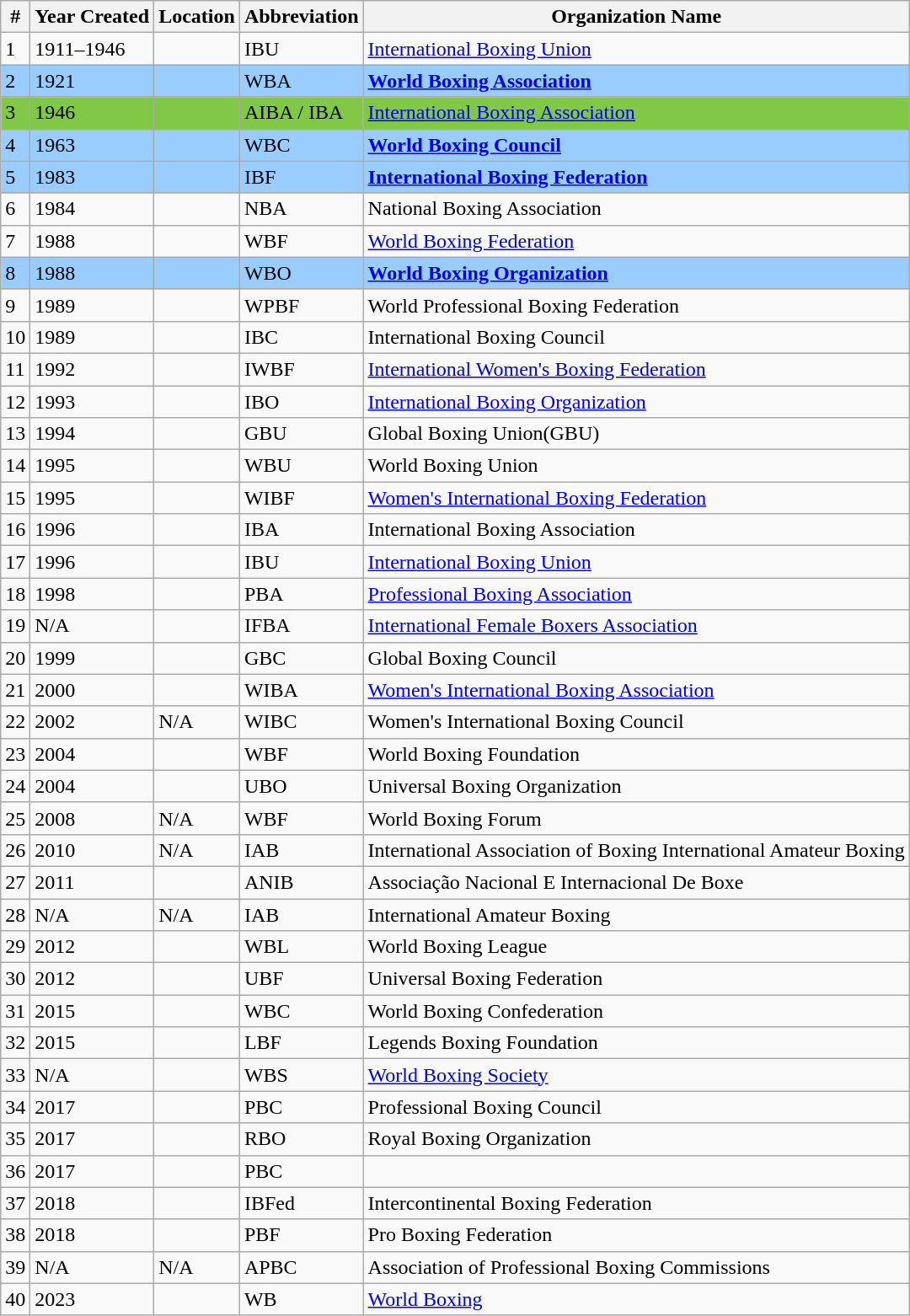<table class="wikitable sortable">
<tr>
<th>#</th>
<th>Year Created</th>
<th>Location</th>
<th>Abbreviation</th>
<th>Organization Name</th>
</tr>
<tr>
<td>1</td>
<td>1911–1946</td>
<td></td>
<td>IBU</td>
<td><a href='#'>International Boxing Union</a></td>
</tr>
<tr bgcolor=#9acdff>
<td>2</td>
<td>1921</td>
<td></td>
<td>WBA</td>
<td><strong><a href='#'>World Boxing Association</a></strong></td>
</tr>
<tr style="background:#81c846">
<td>3</td>
<td>1946</td>
<td></td>
<td>AIBA / IBA</td>
<td><a href='#'>International Boxing Association</a></td>
</tr>
<tr bgcolor=#9acdff>
<td>4</td>
<td>1963</td>
<td></td>
<td>WBC</td>
<td><strong><a href='#'>World Boxing Council</a></strong></td>
</tr>
<tr bgcolor=#9acdff>
<td>5</td>
<td>1983</td>
<td></td>
<td>IBF</td>
<td><strong><a href='#'>International Boxing Federation</a></strong></td>
</tr>
<tr>
<td>6</td>
<td>1984</td>
<td></td>
<td>NBA</td>
<td>National Boxing Association</td>
</tr>
<tr>
<td>7</td>
<td>1988</td>
<td></td>
<td>WBF</td>
<td><a href='#'> World Boxing Federation</a></td>
</tr>
<tr bgcolor=#9acdff>
<td>8</td>
<td>1988</td>
<td></td>
<td>WBO</td>
<td><strong><a href='#'>World Boxing Organization</a></strong></td>
</tr>
<tr>
<td>9</td>
<td>1989</td>
<td></td>
<td>WPBF</td>
<td>World Professional Boxing Federation</td>
</tr>
<tr>
<td>10</td>
<td>1989</td>
<td></td>
<td>IBC</td>
<td>International Boxing Council</td>
</tr>
<tr>
<td>11</td>
<td>1992</td>
<td></td>
<td>IWBF</td>
<td><a href='#'>International Women's Boxing Federation</a></td>
</tr>
<tr>
<td>12</td>
<td>1993</td>
<td></td>
<td>IBO</td>
<td><a href='#'>International Boxing Organization</a></td>
</tr>
<tr>
<td>13</td>
<td>1994</td>
<td></td>
<td>GBU</td>
<td>Global Boxing Union(GBU)</td>
</tr>
<tr>
<td>14</td>
<td>1995</td>
<td></td>
<td>WBU</td>
<td>World Boxing Union</td>
</tr>
<tr>
<td>15</td>
<td>1995</td>
<td></td>
<td>WIBF</td>
<td><a href='#'>Women's International Boxing Federation</a></td>
</tr>
<tr>
<td>16</td>
<td>1996</td>
<td></td>
<td>IBA</td>
<td>International Boxing Association</td>
</tr>
<tr>
<td>17</td>
<td>1996</td>
<td></td>
<td>IBU</td>
<td><a href='#'>International Boxing Union</a></td>
</tr>
<tr>
<td>18</td>
<td>1998</td>
<td></td>
<td>PBA</td>
<td><a href='#'>Professional Boxing Association</a></td>
</tr>
<tr>
<td>19</td>
<td>N/A</td>
<td></td>
<td>IFBA</td>
<td><a href='#'>International Female Boxers Association</a></td>
</tr>
<tr>
<td>20</td>
<td>1999</td>
<td></td>
<td>GBC</td>
<td>Global Boxing Council</td>
</tr>
<tr>
<td>21</td>
<td>2000</td>
<td></td>
<td>WIBA</td>
<td><a href='#'>Women's International Boxing Association</a></td>
</tr>
<tr>
<td>22</td>
<td>2002</td>
<td>N/A</td>
<td>WIBC</td>
<td>Women's International Boxing Council</td>
</tr>
<tr>
<td>23</td>
<td>2004</td>
<td></td>
<td>WBF</td>
<td>World Boxing Foundation</td>
</tr>
<tr>
<td>24</td>
<td>2004</td>
<td></td>
<td>UBO</td>
<td>Universal Boxing Organization</td>
</tr>
<tr>
<td>25</td>
<td>2008</td>
<td>N/A</td>
<td>WBF</td>
<td>World Boxing Forum</td>
</tr>
<tr>
<td>26</td>
<td>2010</td>
<td>N/A</td>
<td>IAB</td>
<td>International Association of Boxing International Amateur Boxing</td>
</tr>
<tr>
<td>27</td>
<td>2011</td>
<td></td>
<td>ANIB</td>
<td>Associação Nacional E Internacional De Boxe</td>
</tr>
<tr>
<td>28</td>
<td>N/A</td>
<td>N/A</td>
<td>IAB</td>
<td>International Amateur Boxing</td>
</tr>
<tr>
<td>29</td>
<td>2012</td>
<td></td>
<td>WBL</td>
<td>World Boxing League</td>
</tr>
<tr>
<td>30</td>
<td>2012</td>
<td></td>
<td>UBF</td>
<td>Universal Boxing Federation</td>
</tr>
<tr>
<td>31</td>
<td>2015</td>
<td></td>
<td>WBC</td>
<td>World Boxing Confederation</td>
</tr>
<tr>
<td>32</td>
<td>2015</td>
<td></td>
<td>LBF</td>
<td>Legends Boxing Foundation</td>
</tr>
<tr>
<td>33</td>
<td>N/A</td>
<td></td>
<td>WBS</td>
<td><a href='#'>World Boxing Society</a></td>
</tr>
<tr>
<td>34</td>
<td>2017</td>
<td></td>
<td>PBC</td>
<td>Professional Boxing Council</td>
</tr>
<tr>
<td>35</td>
<td>2017</td>
<td></td>
<td>RBO</td>
<td>Royal Boxing Organization</td>
</tr>
<tr>
<td>36</td>
<td>2017</td>
<td></td>
<td>PBC</td>
<td></td>
</tr>
<tr>
<td>37</td>
<td>2018</td>
<td></td>
<td>IBFed</td>
<td>Intercontinental Boxing Federation</td>
</tr>
<tr>
<td>38</td>
<td>2018</td>
<td></td>
<td>PBF</td>
<td>Pro Boxing Federation</td>
</tr>
<tr>
<td>39</td>
<td>N/A</td>
<td>N/A</td>
<td>APBC</td>
<td>Association of Professional Boxing Commissions</td>
</tr>
<tr>
<td>40</td>
<td>2023</td>
<td></td>
<td>WB</td>
<td><a href='#'>World Boxing</a></td>
</tr>
</table>
